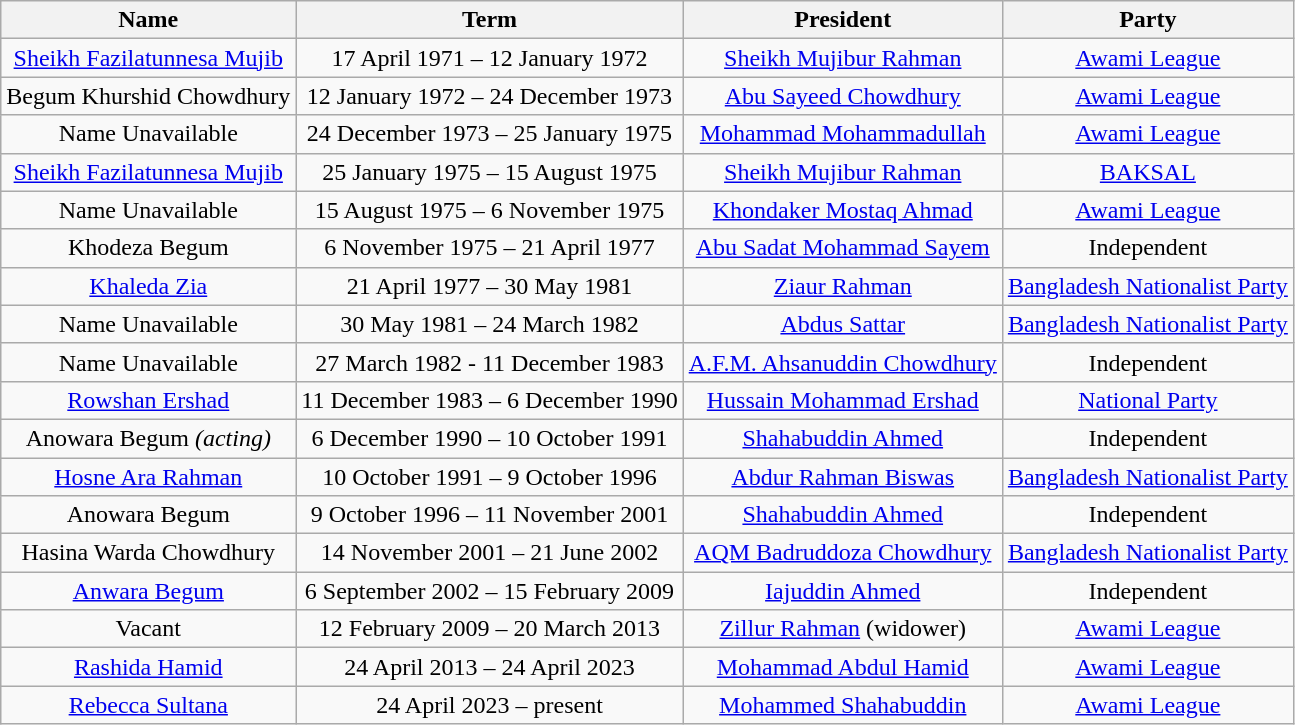<table class="wikitable" style="text-align:center">
<tr>
<th>Name</th>
<th>Term</th>
<th>President</th>
<th>Party</th>
</tr>
<tr>
<td><a href='#'>Sheikh Fazilatunnesa Mujib</a></td>
<td>17 April 1971 – 12 January 1972</td>
<td><a href='#'>Sheikh Mujibur Rahman</a></td>
<td><a href='#'>Awami League</a></td>
</tr>
<tr>
<td>Begum Khurshid Chowdhury</td>
<td>12 January 1972 – 24 December 1973</td>
<td><a href='#'>Abu Sayeed Chowdhury</a></td>
<td><a href='#'>Awami League</a></td>
</tr>
<tr>
<td>Name Unavailable</td>
<td>24 December 1973 – 25 January 1975</td>
<td><a href='#'>Mohammad Mohammadullah</a></td>
<td><a href='#'>Awami League</a></td>
</tr>
<tr>
<td><a href='#'>Sheikh Fazilatunnesa Mujib</a></td>
<td>25 January 1975 – 15 August 1975</td>
<td><a href='#'>Sheikh Mujibur Rahman</a></td>
<td><a href='#'>BAKSAL</a></td>
</tr>
<tr>
<td>Name Unavailable</td>
<td>15 August 1975 – 6 November 1975</td>
<td><a href='#'>Khondaker Mostaq Ahmad</a></td>
<td><a href='#'>Awami League</a></td>
</tr>
<tr>
<td>Khodeza Begum</td>
<td>6 November 1975 – 21 April 1977</td>
<td><a href='#'>Abu Sadat Mohammad Sayem</a></td>
<td>Independent</td>
</tr>
<tr>
<td><a href='#'>Khaleda Zia</a></td>
<td>21 April 1977 – 30 May 1981</td>
<td><a href='#'>Ziaur Rahman</a></td>
<td><a href='#'>Bangladesh Nationalist Party</a></td>
</tr>
<tr>
<td>Name Unavailable</td>
<td>30 May 1981 – 24 March 1982</td>
<td><a href='#'>Abdus Sattar</a></td>
<td><a href='#'>Bangladesh Nationalist Party</a></td>
</tr>
<tr>
<td>Name Unavailable</td>
<td>27  March 1982 - 11 December 1983</td>
<td><a href='#'>A.F.M. Ahsanuddin Chowdhury</a></td>
<td>Independent</td>
</tr>
<tr>
<td><a href='#'>Rowshan Ershad</a></td>
<td>11 December 1983 – 6 December 1990</td>
<td><a href='#'>Hussain Mohammad Ershad</a></td>
<td><a href='#'>National Party</a></td>
</tr>
<tr>
<td>Anowara Begum <em>(acting)</em></td>
<td>6 December 1990 – 10 October 1991</td>
<td><a href='#'>Shahabuddin Ahmed</a></td>
<td>Independent</td>
</tr>
<tr>
<td><a href='#'>Hosne Ara Rahman</a></td>
<td>10 October 1991 – 9 October 1996</td>
<td><a href='#'>Abdur Rahman Biswas</a></td>
<td><a href='#'>Bangladesh Nationalist Party</a></td>
</tr>
<tr>
<td>Anowara Begum</td>
<td>9 October 1996 – 11 November 2001</td>
<td><a href='#'>Shahabuddin Ahmed</a></td>
<td>Independent</td>
</tr>
<tr>
<td>Hasina Warda Chowdhury</td>
<td>14 November 2001 – 21 June 2002</td>
<td><a href='#'>AQM Badruddoza Chowdhury</a></td>
<td><a href='#'>Bangladesh Nationalist Party</a></td>
</tr>
<tr>
<td><a href='#'>Anwara Begum</a></td>
<td>6 September 2002 – 15 February 2009</td>
<td><a href='#'>Iajuddin Ahmed</a></td>
<td>Independent</td>
</tr>
<tr>
<td>Vacant</td>
<td>12 February 2009 – 20 March 2013</td>
<td><a href='#'>Zillur Rahman</a> (widower)</td>
<td><a href='#'>Awami League</a></td>
</tr>
<tr>
<td><a href='#'>Rashida Hamid</a></td>
<td>24 April 2013 – 24 April 2023</td>
<td><a href='#'>Mohammad Abdul Hamid</a></td>
<td><a href='#'>Awami League</a></td>
</tr>
<tr>
<td><a href='#'>Rebecca Sultana</a></td>
<td>24 April 2023 – present</td>
<td><a href='#'>Mohammed Shahabuddin</a></td>
<td><a href='#'>Awami League</a></td>
</tr>
</table>
